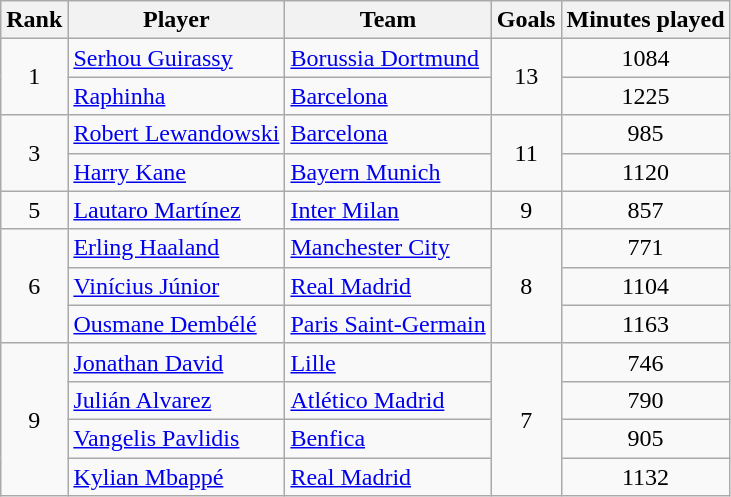<table class="wikitable" style="text-align:center">
<tr>
<th>Rank</th>
<th>Player</th>
<th>Team</th>
<th>Goals</th>
<th>Minutes played</th>
</tr>
<tr>
<td rowspan="2">1</td>
<td align=left> <a href='#'>Serhou Guirassy</a></td>
<td align=left> <a href='#'>Borussia Dortmund</a></td>
<td rowspan="2">13</td>
<td>1084</td>
</tr>
<tr>
<td align=left> <a href='#'>Raphinha</a></td>
<td align=left> <a href='#'>Barcelona</a></td>
<td>1225</td>
</tr>
<tr>
<td rowspan="2">3</td>
<td align=left> <a href='#'>Robert Lewandowski</a></td>
<td align=left> <a href='#'>Barcelona</a></td>
<td rowspan="2">11</td>
<td>985</td>
</tr>
<tr>
<td align=left> <a href='#'>Harry Kane</a></td>
<td align=left> <a href='#'>Bayern Munich</a></td>
<td>1120</td>
</tr>
<tr>
<td>5</td>
<td align=left> <a href='#'>Lautaro Martínez</a></td>
<td align=left> <a href='#'>Inter Milan</a></td>
<td>9</td>
<td>857</td>
</tr>
<tr>
<td rowspan="3">6</td>
<td align=left> <a href='#'>Erling Haaland</a></td>
<td align=left> <a href='#'>Manchester City</a></td>
<td rowspan="3">8</td>
<td>771</td>
</tr>
<tr>
<td align=left> <a href='#'>Vinícius Júnior</a></td>
<td align=left> <a href='#'>Real Madrid</a></td>
<td>1104</td>
</tr>
<tr>
<td align=left> <a href='#'>Ousmane Dembélé</a></td>
<td align=left> <a href='#'>Paris Saint-Germain</a></td>
<td>1163</td>
</tr>
<tr>
<td rowspan="4">9</td>
<td align=left> <a href='#'>Jonathan David</a></td>
<td align=left> <a href='#'>Lille</a></td>
<td rowspan="4">7</td>
<td>746</td>
</tr>
<tr>
<td align=left> <a href='#'>Julián Alvarez</a></td>
<td align=left> <a href='#'>Atlético Madrid</a></td>
<td>790</td>
</tr>
<tr>
<td align=left> <a href='#'>Vangelis Pavlidis</a></td>
<td align=left> <a href='#'>Benfica</a></td>
<td>905</td>
</tr>
<tr>
<td align=left> <a href='#'>Kylian Mbappé</a></td>
<td align=left> <a href='#'>Real Madrid</a></td>
<td>1132</td>
</tr>
</table>
